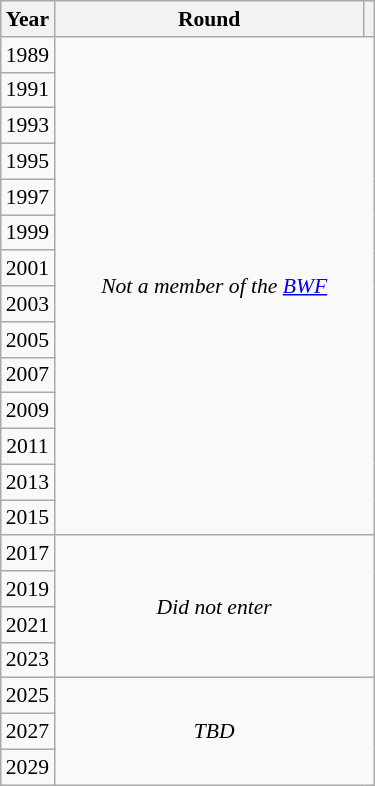<table class="wikitable" style="text-align: center; font-size:90%">
<tr>
<th>Year</th>
<th style="width:200px">Round</th>
<th></th>
</tr>
<tr>
<td>1989</td>
<td colspan="2" rowspan="14"><em>Not a member of the <a href='#'>BWF</a></em></td>
</tr>
<tr>
<td>1991</td>
</tr>
<tr>
<td>1993</td>
</tr>
<tr>
<td>1995</td>
</tr>
<tr>
<td>1997</td>
</tr>
<tr>
<td>1999</td>
</tr>
<tr>
<td>2001</td>
</tr>
<tr>
<td>2003</td>
</tr>
<tr>
<td>2005</td>
</tr>
<tr>
<td>2007</td>
</tr>
<tr>
<td>2009</td>
</tr>
<tr>
<td>2011</td>
</tr>
<tr>
<td>2013</td>
</tr>
<tr>
<td>2015</td>
</tr>
<tr>
<td>2017</td>
<td colspan="2" rowspan="4"><em>Did not enter</em></td>
</tr>
<tr>
<td>2019</td>
</tr>
<tr>
<td>2021</td>
</tr>
<tr>
<td>2023</td>
</tr>
<tr>
<td>2025</td>
<td colspan="2" rowspan="3"><em>TBD</em></td>
</tr>
<tr>
<td>2027</td>
</tr>
<tr>
<td>2029</td>
</tr>
</table>
